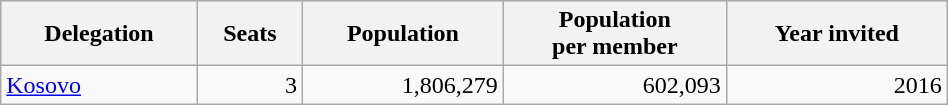<table class="wikitable sortable center" width=50%>
<tr bgcolor="lightgrey">
<th>Delegation</th>
<th>Seats</th>
<th>Population</th>
<th>Population<br>per member</th>
<th>Year invited</th>
</tr>
<tr align="right">
<td align="left"> <a href='#'>Kosovo</a></td>
<td>3</td>
<td>1,806,279</td>
<td>602,093</td>
<td>2016</td>
</tr>
</table>
